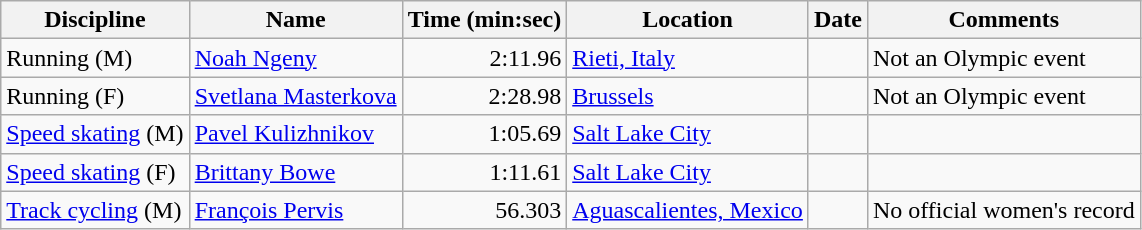<table class="wikitable sortable">
<tr>
<th>Discipline</th>
<th>Name</th>
<th>Time (min:sec)</th>
<th>Location</th>
<th>Date</th>
<th>Comments</th>
</tr>
<tr>
<td>Running (M)</td>
<td><a href='#'>Noah Ngeny</a></td>
<td align=right>2:11.96</td>
<td><a href='#'>Rieti, Italy</a></td>
<td align=right></td>
<td>Not an Olympic event</td>
</tr>
<tr>
<td>Running (F)</td>
<td><a href='#'>Svetlana Masterkova</a></td>
<td align=right>2:28.98</td>
<td><a href='#'>Brussels</a></td>
<td align=right></td>
<td>Not an Olympic event</td>
</tr>
<tr>
<td><a href='#'>Speed skating</a> (M)</td>
<td><a href='#'>Pavel Kulizhnikov</a></td>
<td align=right>1:05.69</td>
<td><a href='#'>Salt Lake City</a></td>
<td align=right></td>
<td></td>
</tr>
<tr>
<td><a href='#'>Speed skating</a> (F)</td>
<td><a href='#'>Brittany Bowe</a></td>
<td align=right>1:11.61</td>
<td><a href='#'>Salt Lake City</a></td>
<td align=right></td>
<td></td>
</tr>
<tr>
<td><a href='#'>Track cycling</a> (M)</td>
<td><a href='#'>François Pervis</a></td>
<td align=right>56.303</td>
<td><a href='#'>Aguascalientes, Mexico</a></td>
<td align=right></td>
<td>No official  women's record</td>
</tr>
</table>
